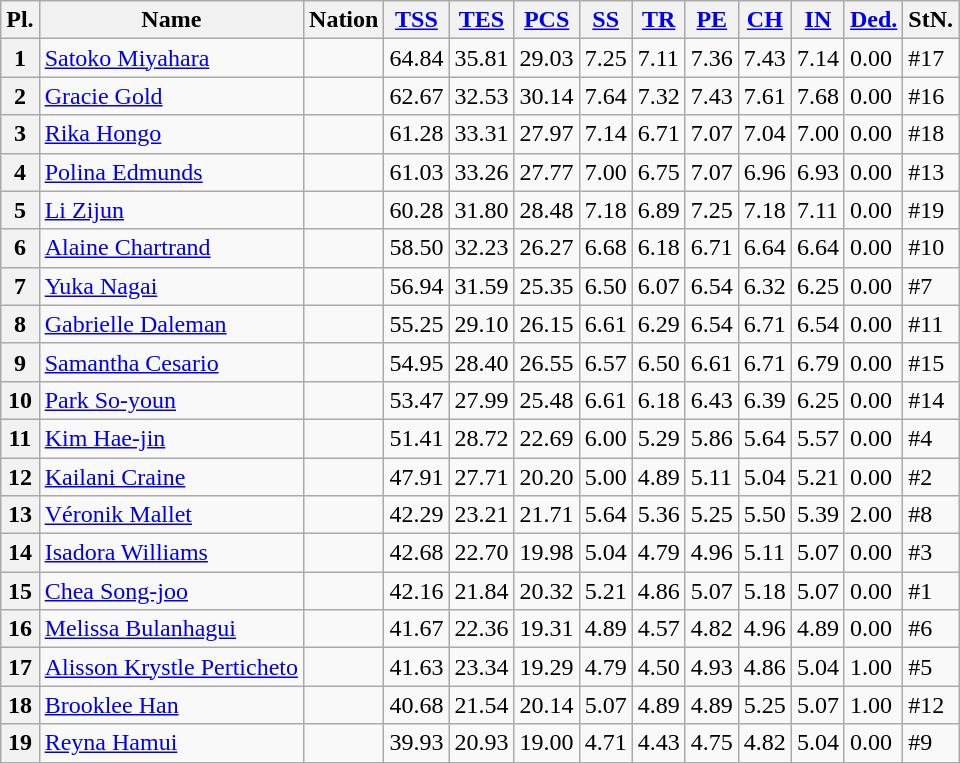<table class="wikitable sortable">
<tr>
<th>Pl.</th>
<th>Name</th>
<th>Nation</th>
<th><a href='#'>TSS</a></th>
<th><a href='#'>TES</a></th>
<th><a href='#'>PCS</a></th>
<th><a href='#'>SS</a></th>
<th><a href='#'>TR</a></th>
<th><a href='#'>PE</a></th>
<th><a href='#'>CH</a></th>
<th><a href='#'>IN</a></th>
<th><a href='#'>Ded.</a></th>
<th>StN.</th>
</tr>
<tr>
<th>1</th>
<td><a href='#'>Satoko Miyahara</a></td>
<td></td>
<td>64.84</td>
<td>35.81</td>
<td>29.03</td>
<td>7.25</td>
<td>7.11</td>
<td>7.36</td>
<td>7.43</td>
<td>7.14</td>
<td>0.00</td>
<td>#17</td>
</tr>
<tr>
<th>2</th>
<td><a href='#'>Gracie Gold</a></td>
<td></td>
<td>62.67</td>
<td>32.53</td>
<td>30.14</td>
<td>7.64</td>
<td>7.32</td>
<td>7.43</td>
<td>7.61</td>
<td>7.68</td>
<td>0.00</td>
<td>#16</td>
</tr>
<tr>
<th>3</th>
<td><a href='#'>Rika Hongo</a></td>
<td></td>
<td>61.28</td>
<td>33.31</td>
<td>27.97</td>
<td>7.14</td>
<td>6.71</td>
<td>7.07</td>
<td>7.04</td>
<td>7.00</td>
<td>0.00</td>
<td>#18</td>
</tr>
<tr>
<th>4</th>
<td><a href='#'>Polina Edmunds</a></td>
<td></td>
<td>61.03</td>
<td>33.26</td>
<td>27.77</td>
<td>7.00</td>
<td>6.75</td>
<td>7.07</td>
<td>6.96</td>
<td>6.93</td>
<td>0.00</td>
<td>#13</td>
</tr>
<tr>
<th>5</th>
<td><a href='#'>Li Zijun</a></td>
<td></td>
<td>60.28</td>
<td>31.80</td>
<td>28.48</td>
<td>7.18</td>
<td>6.89</td>
<td>7.25</td>
<td>7.18</td>
<td>7.11</td>
<td>0.00</td>
<td>#19</td>
</tr>
<tr>
<th>6</th>
<td><a href='#'>Alaine Chartrand</a></td>
<td></td>
<td>58.50</td>
<td>32.23</td>
<td>26.27</td>
<td>6.68</td>
<td>6.18</td>
<td>6.71</td>
<td>6.64</td>
<td>6.64</td>
<td>0.00</td>
<td>#10</td>
</tr>
<tr>
<th>7</th>
<td><a href='#'>Yuka Nagai</a></td>
<td></td>
<td>56.94</td>
<td>31.59</td>
<td>25.35</td>
<td>6.50</td>
<td>6.07</td>
<td>6.54</td>
<td>6.32</td>
<td>6.25</td>
<td>0.00</td>
<td>#7</td>
</tr>
<tr>
<th>8</th>
<td><a href='#'>Gabrielle Daleman</a></td>
<td></td>
<td>55.25</td>
<td>29.10</td>
<td>26.15</td>
<td>6.61</td>
<td>6.29</td>
<td>6.54</td>
<td>6.71</td>
<td>6.54</td>
<td>0.00</td>
<td>#11</td>
</tr>
<tr>
<th>9</th>
<td><a href='#'>Samantha Cesario</a></td>
<td></td>
<td>54.95</td>
<td>28.40</td>
<td>26.55</td>
<td>6.57</td>
<td>6.50</td>
<td>6.61</td>
<td>6.71</td>
<td>6.79</td>
<td>0.00</td>
<td>#15</td>
</tr>
<tr>
<th>10</th>
<td><a href='#'>Park So-youn</a></td>
<td></td>
<td>53.47</td>
<td>27.99</td>
<td>25.48</td>
<td>6.61</td>
<td>6.18</td>
<td>6.43</td>
<td>6.39</td>
<td>6.25</td>
<td>0.00</td>
<td>#14</td>
</tr>
<tr>
<th>11</th>
<td><a href='#'>Kim Hae-jin</a></td>
<td></td>
<td>51.41</td>
<td>28.72</td>
<td>22.69</td>
<td>6.00</td>
<td>5.29</td>
<td>5.86</td>
<td>5.64</td>
<td>5.57</td>
<td>0.00</td>
<td>#4</td>
</tr>
<tr>
<th>12</th>
<td><a href='#'>Kailani Craine</a></td>
<td></td>
<td>47.91</td>
<td>27.71</td>
<td>20.20</td>
<td>5.00</td>
<td>4.89</td>
<td>5.11</td>
<td>5.04</td>
<td>5.21</td>
<td>0.00</td>
<td>#2</td>
</tr>
<tr>
<th>13</th>
<td><a href='#'>Véronik Mallet</a></td>
<td></td>
<td>42.29</td>
<td>23.21</td>
<td>21.71</td>
<td>5.64</td>
<td>5.36</td>
<td>5.25</td>
<td>5.50</td>
<td>5.39</td>
<td>2.00</td>
<td>#8</td>
</tr>
<tr>
<th>14</th>
<td><a href='#'>Isadora Williams</a></td>
<td></td>
<td>42.68</td>
<td>22.70</td>
<td>19.98</td>
<td>5.04</td>
<td>4.79</td>
<td>4.96</td>
<td>5.11</td>
<td>5.07</td>
<td>0.00</td>
<td>#3</td>
</tr>
<tr>
<th>15</th>
<td><a href='#'>Chea Song-joo</a></td>
<td></td>
<td>42.16</td>
<td>21.84</td>
<td>20.32</td>
<td>5.21</td>
<td>4.86</td>
<td>5.07</td>
<td>5.18</td>
<td>5.07</td>
<td>0.00</td>
<td>#1</td>
</tr>
<tr>
<th>16</th>
<td><a href='#'>Melissa Bulanhagui</a></td>
<td></td>
<td>41.67</td>
<td>22.36</td>
<td>19.31</td>
<td>4.89</td>
<td>4.57</td>
<td>4.82</td>
<td>4.96</td>
<td>4.89</td>
<td>0.00</td>
<td>#6</td>
</tr>
<tr>
<th>17</th>
<td><a href='#'>Alisson Krystle Perticheto</a></td>
<td></td>
<td>41.63</td>
<td>23.34</td>
<td>19.29</td>
<td>4.79</td>
<td>4.50</td>
<td>4.93</td>
<td>4.86</td>
<td>5.04</td>
<td>1.00</td>
<td>#5</td>
</tr>
<tr>
<th>18</th>
<td><a href='#'>Brooklee Han</a></td>
<td></td>
<td>40.68</td>
<td>21.54</td>
<td>20.14</td>
<td>5.07</td>
<td>4.89</td>
<td>4.89</td>
<td>5.25</td>
<td>5.07</td>
<td>1.00</td>
<td>#12</td>
</tr>
<tr>
<th>19</th>
<td><a href='#'>Reyna Hamui</a></td>
<td></td>
<td>39.93</td>
<td>20.93</td>
<td>19.00</td>
<td>4.71</td>
<td>4.43</td>
<td>4.75</td>
<td>4.82</td>
<td>5.04</td>
<td>0.00</td>
<td>#9</td>
</tr>
</table>
